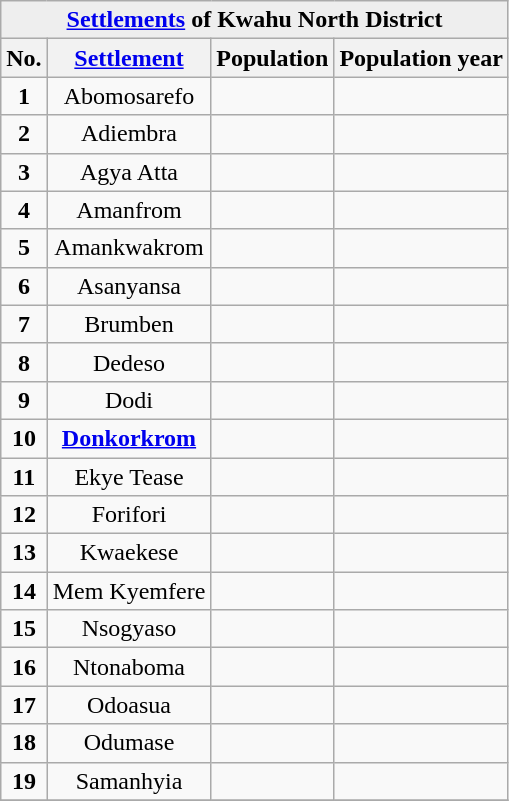<table class="wikitable sortable" style="text-align: centre;">
<tr bgcolor=#EEEEEE>
<td align=center colspan=4><strong><a href='#'>Settlements</a> of Kwahu North District</strong></td>
</tr>
<tr ">
<th class="unsortable">No.</th>
<th class="unsortable"><a href='#'>Settlement</a></th>
<th class="unsortable">Population</th>
<th class="unsortable">Population year</th>
</tr>
<tr>
<td align=center><strong>1</strong></td>
<td align=center>Abomosarefo</td>
<td align=center></td>
<td align=center></td>
</tr>
<tr>
<td align=center><strong>2</strong></td>
<td align=center>Adiembra</td>
<td align=center></td>
<td align=center></td>
</tr>
<tr>
<td align=center><strong>3</strong></td>
<td align=center>Agya Atta</td>
<td align=center></td>
<td align=center></td>
</tr>
<tr>
<td align=center><strong>4</strong></td>
<td align=center>Amanfrom</td>
<td align=center></td>
<td align=center></td>
</tr>
<tr>
<td align=center><strong>5</strong></td>
<td align=center>Amankwakrom</td>
<td align=center></td>
<td align=center></td>
</tr>
<tr>
<td align=center><strong>6</strong></td>
<td align=center>Asanyansa</td>
<td align=center></td>
<td align=center></td>
</tr>
<tr>
<td align=center><strong>7</strong></td>
<td align=center>Brumben</td>
<td align=center></td>
<td align=center></td>
</tr>
<tr>
<td align=center><strong>8</strong></td>
<td align=center>Dedeso</td>
<td align=center></td>
<td align=center></td>
</tr>
<tr>
<td align=center><strong>9</strong></td>
<td align=center>Dodi</td>
<td align=center></td>
<td align=center></td>
</tr>
<tr>
<td align=center><strong>10</strong></td>
<td align=center><strong><a href='#'>Donkorkrom</a></strong></td>
<td align=center></td>
<td align=center></td>
</tr>
<tr>
<td align=center><strong>11</strong></td>
<td align=center>Ekye Tease</td>
<td align=center></td>
<td align=center></td>
</tr>
<tr>
<td align=center><strong>12</strong></td>
<td align=center>Forifori</td>
<td align=center></td>
<td align=center></td>
</tr>
<tr>
<td align=center><strong>13</strong></td>
<td align=center>Kwaekese</td>
<td align=center></td>
<td align=center></td>
</tr>
<tr>
<td align=center><strong>14</strong></td>
<td align=center>Mem Kyemfere</td>
<td align=center></td>
<td align=center></td>
</tr>
<tr>
<td align=center><strong>15</strong></td>
<td align=center>Nsogyaso</td>
<td align=center></td>
<td align=center></td>
</tr>
<tr>
<td align=center><strong>16</strong></td>
<td align=center>Ntonaboma</td>
<td align=center></td>
<td align=center></td>
</tr>
<tr>
<td align=center><strong>17</strong></td>
<td align=center>Odoasua</td>
<td align=center></td>
<td align=center></td>
</tr>
<tr>
<td align=center><strong>18</strong></td>
<td align=center>Odumase</td>
<td align=center></td>
<td align=center></td>
</tr>
<tr>
<td align=center><strong>19</strong></td>
<td align=center>Samanhyia</td>
<td align=center></td>
<td align=center></td>
</tr>
<tr>
</tr>
</table>
